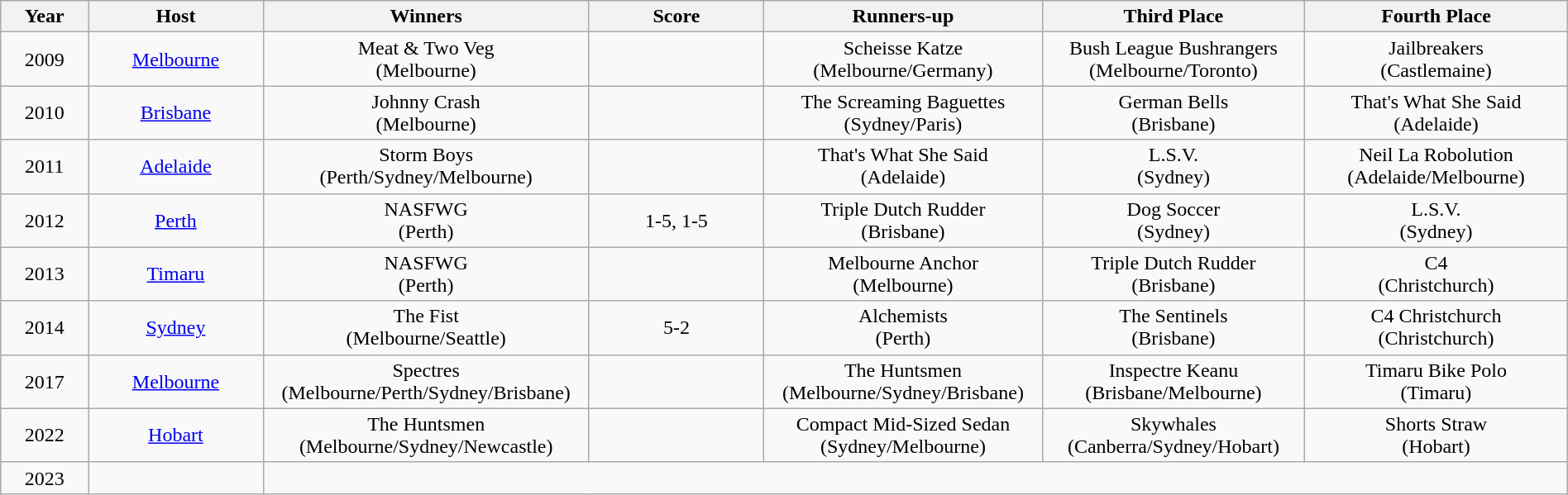<table class="wikitable mw-collapsible mw-collapsed" style="text-align:center; width:100%">
<tr>
<th width=5%>Year</th>
<th width=10%>Host</th>
<th width=15%>Winners</th>
<th width=10%>Score</th>
<th width=15%>Runners-up</th>
<th width=15%>Third Place</th>
<th width=15%>Fourth Place</th>
</tr>
<tr>
<td>2009</td>
<td><a href='#'>Melbourne</a></td>
<td>Meat & Two Veg<br> (Melbourne)</td>
<td></td>
<td>Scheisse Katze<br> (Melbourne/Germany)</td>
<td>Bush League Bushrangers<br> (Melbourne/Toronto)</td>
<td>Jailbreakers<br> (Castlemaine)</td>
</tr>
<tr>
<td>2010</td>
<td><a href='#'>Brisbane</a></td>
<td>Johnny Crash<br> (Melbourne)</td>
<td></td>
<td>The Screaming Baguettes<br> (Sydney/Paris)</td>
<td>German Bells<br> (Brisbane)</td>
<td>That's What She Said<br> (Adelaide)</td>
</tr>
<tr>
<td>2011</td>
<td><a href='#'>Adelaide</a></td>
<td>Storm Boys<br> (Perth/Sydney/Melbourne)</td>
<td></td>
<td>That's What She Said<br> (Adelaide)</td>
<td>L.S.V.<br> (Sydney)</td>
<td>Neil La Robolution<br> (Adelaide/Melbourne)</td>
</tr>
<tr>
<td>2012</td>
<td><a href='#'>Perth</a></td>
<td>NASFWG<br> (Perth)</td>
<td>1-5, 1-5</td>
<td>Triple Dutch Rudder<br> (Brisbane)</td>
<td>Dog Soccer<br> (Sydney)</td>
<td>L.S.V.<br> (Sydney)</td>
</tr>
<tr>
<td>2013</td>
<td><a href='#'>Timaru</a></td>
<td>NASFWG<br> (Perth)</td>
<td></td>
<td>Melbourne Anchor<br> (Melbourne)</td>
<td>Triple Dutch Rudder<br> (Brisbane)</td>
<td>C4<br> (Christchurch)</td>
</tr>
<tr>
<td>2014</td>
<td><a href='#'>Sydney</a></td>
<td>The Fist<br> (Melbourne/Seattle)</td>
<td>5-2</td>
<td>Alchemists<br> (Perth)</td>
<td>The Sentinels<br> (Brisbane)</td>
<td>C4 Christchurch<br> (Christchurch)</td>
</tr>
<tr>
<td>2017</td>
<td><a href='#'>Melbourne</a></td>
<td>Spectres<br> (Melbourne/Perth/Sydney/Brisbane)</td>
<td></td>
<td>The Huntsmen<br> (Melbourne/Sydney/Brisbane)</td>
<td>Inspectre Keanu<br> (Brisbane/Melbourne)</td>
<td>Timaru Bike Polo<br> (Timaru)</td>
</tr>
<tr>
<td>2022</td>
<td><a href='#'>Hobart</a></td>
<td>The Huntsmen<br> (Melbourne/Sydney/Newcastle)</td>
<td></td>
<td>Compact Mid-Sized Sedan<br> (Sydney/Melbourne)</td>
<td>Skywhales<br> (Canberra/Sydney/Hobart)</td>
<td>Shorts Straw<br> (Hobart)</td>
</tr>
<tr>
<td>2023</td>
<td></td>
</tr>
</table>
